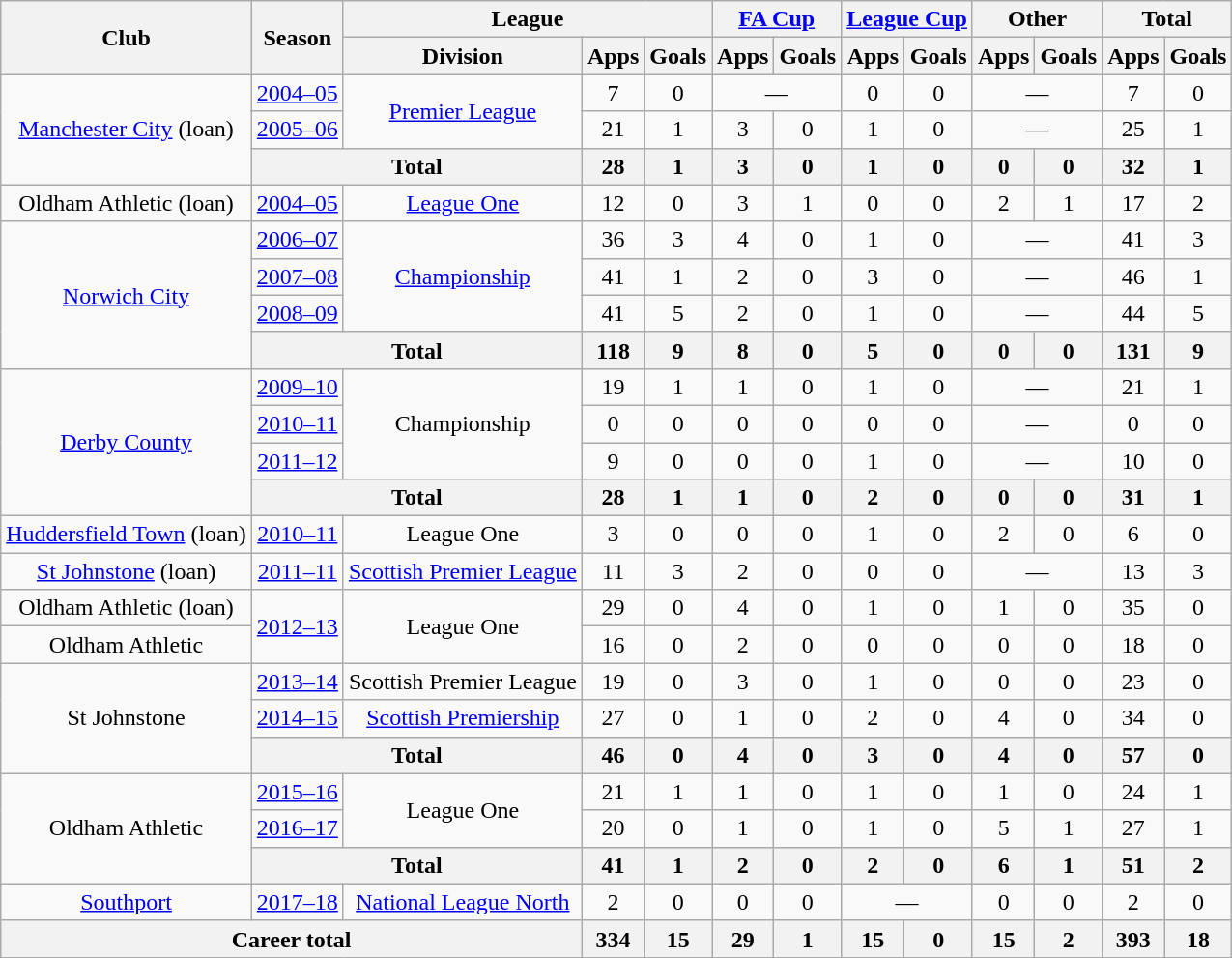<table class="wikitable" style="text-align: center">
<tr>
<th rowspan="2">Club</th>
<th rowspan="2">Season</th>
<th colspan="3">League</th>
<th colspan="2"><a href='#'>FA Cup</a></th>
<th colspan="2"><a href='#'>League Cup</a></th>
<th colspan="2">Other</th>
<th colspan="2">Total</th>
</tr>
<tr>
<th>Division</th>
<th>Apps</th>
<th>Goals</th>
<th>Apps</th>
<th>Goals</th>
<th>Apps</th>
<th>Goals</th>
<th>Apps</th>
<th>Goals</th>
<th>Apps</th>
<th>Goals</th>
</tr>
<tr>
<td rowspan="3"><a href='#'>Manchester City</a> (loan)</td>
<td><a href='#'>2004–05</a></td>
<td rowspan="2"><a href='#'>Premier League</a></td>
<td>7</td>
<td>0</td>
<td colspan="2">—</td>
<td>0</td>
<td>0</td>
<td colspan="2">—</td>
<td>7</td>
<td>0</td>
</tr>
<tr>
<td><a href='#'>2005–06</a></td>
<td>21</td>
<td>1</td>
<td>3</td>
<td>0</td>
<td>1</td>
<td>0</td>
<td colspan="2">—</td>
<td>25</td>
<td>1</td>
</tr>
<tr>
<th colspan="2">Total</th>
<th>28</th>
<th>1</th>
<th>3</th>
<th>0</th>
<th>1</th>
<th>0</th>
<th>0</th>
<th>0</th>
<th>32</th>
<th>1</th>
</tr>
<tr>
<td>Oldham Athletic (loan)</td>
<td><a href='#'>2004–05</a></td>
<td><a href='#'>League One</a></td>
<td>12</td>
<td>0</td>
<td>3</td>
<td>1</td>
<td>0</td>
<td>0</td>
<td>2</td>
<td>1</td>
<td>17</td>
<td>2</td>
</tr>
<tr>
<td rowspan="4"><a href='#'>Norwich City</a></td>
<td><a href='#'>2006–07</a></td>
<td rowspan="3"><a href='#'>Championship</a></td>
<td>36</td>
<td>3</td>
<td>4</td>
<td>0</td>
<td>1</td>
<td>0</td>
<td colspan="2">—</td>
<td>41</td>
<td>3</td>
</tr>
<tr>
<td><a href='#'>2007–08</a></td>
<td>41</td>
<td>1</td>
<td>2</td>
<td>0</td>
<td>3</td>
<td>0</td>
<td colspan="2">—</td>
<td>46</td>
<td>1</td>
</tr>
<tr>
<td><a href='#'>2008–09</a></td>
<td>41</td>
<td>5</td>
<td>2</td>
<td>0</td>
<td>1</td>
<td>0</td>
<td colspan="2">—</td>
<td>44</td>
<td>5</td>
</tr>
<tr>
<th colspan="2">Total</th>
<th>118</th>
<th>9</th>
<th>8</th>
<th>0</th>
<th>5</th>
<th>0</th>
<th>0</th>
<th>0</th>
<th>131</th>
<th>9</th>
</tr>
<tr>
<td rowspan="4"><a href='#'>Derby County</a></td>
<td><a href='#'>2009–10</a></td>
<td rowspan="3">Championship</td>
<td>19</td>
<td>1</td>
<td>1</td>
<td>0</td>
<td>1</td>
<td>0</td>
<td colspan="2">—</td>
<td>21</td>
<td>1</td>
</tr>
<tr>
<td><a href='#'>2010–11</a></td>
<td>0</td>
<td>0</td>
<td>0</td>
<td>0</td>
<td>0</td>
<td>0</td>
<td colspan="2">—</td>
<td>0</td>
<td>0</td>
</tr>
<tr>
<td><a href='#'>2011–12</a></td>
<td>9</td>
<td>0</td>
<td>0</td>
<td>0</td>
<td>1</td>
<td>0</td>
<td colspan="2">—</td>
<td>10</td>
<td>0</td>
</tr>
<tr>
<th colspan="2">Total</th>
<th>28</th>
<th>1</th>
<th>1</th>
<th>0</th>
<th>2</th>
<th>0</th>
<th>0</th>
<th>0</th>
<th>31</th>
<th>1</th>
</tr>
<tr>
<td><a href='#'>Huddersfield Town</a> (loan)</td>
<td><a href='#'>2010–11</a></td>
<td>League One</td>
<td>3</td>
<td>0</td>
<td>0</td>
<td>0</td>
<td>1</td>
<td>0</td>
<td>2</td>
<td>0</td>
<td>6</td>
<td>0</td>
</tr>
<tr>
<td><a href='#'>St Johnstone</a> (loan)</td>
<td><a href='#'>2011–11</a></td>
<td><a href='#'>Scottish Premier League</a></td>
<td>11</td>
<td>3</td>
<td>2</td>
<td>0</td>
<td>0</td>
<td>0</td>
<td colspan="2">—</td>
<td>13</td>
<td>3</td>
</tr>
<tr>
<td>Oldham Athletic (loan)</td>
<td rowspan="2"><a href='#'>2012–13</a></td>
<td rowspan="2">League One</td>
<td>29</td>
<td>0</td>
<td>4</td>
<td>0</td>
<td>1</td>
<td>0</td>
<td>1</td>
<td>0</td>
<td>35</td>
<td>0</td>
</tr>
<tr>
<td>Oldham Athletic</td>
<td>16</td>
<td>0</td>
<td>2</td>
<td>0</td>
<td>0</td>
<td>0</td>
<td>0</td>
<td>0</td>
<td>18</td>
<td>0</td>
</tr>
<tr>
<td rowspan="3">St Johnstone</td>
<td><a href='#'>2013–14</a></td>
<td>Scottish Premier League</td>
<td>19</td>
<td>0</td>
<td>3</td>
<td>0</td>
<td>1</td>
<td>0</td>
<td>0</td>
<td>0</td>
<td>23</td>
<td>0</td>
</tr>
<tr>
<td><a href='#'>2014–15</a></td>
<td><a href='#'>Scottish Premiership</a></td>
<td>27</td>
<td>0</td>
<td>1</td>
<td>0</td>
<td>2</td>
<td>0</td>
<td>4</td>
<td>0</td>
<td>34</td>
<td>0</td>
</tr>
<tr>
<th colspan="2">Total</th>
<th>46</th>
<th>0</th>
<th>4</th>
<th>0</th>
<th>3</th>
<th>0</th>
<th>4</th>
<th>0</th>
<th>57</th>
<th>0</th>
</tr>
<tr>
<td rowspan="3">Oldham Athletic</td>
<td><a href='#'>2015–16</a></td>
<td rowspan="2">League One</td>
<td>21</td>
<td>1</td>
<td>1</td>
<td>0</td>
<td>1</td>
<td>0</td>
<td>1</td>
<td>0</td>
<td>24</td>
<td>1</td>
</tr>
<tr>
<td><a href='#'>2016–17</a></td>
<td>20</td>
<td>0</td>
<td>1</td>
<td>0</td>
<td>1</td>
<td>0</td>
<td>5</td>
<td>1</td>
<td>27</td>
<td>1</td>
</tr>
<tr>
<th colspan="2">Total</th>
<th>41</th>
<th>1</th>
<th>2</th>
<th>0</th>
<th>2</th>
<th>0</th>
<th>6</th>
<th>1</th>
<th>51</th>
<th>2</th>
</tr>
<tr>
<td><a href='#'>Southport</a></td>
<td><a href='#'>2017–18</a></td>
<td><a href='#'>National League North</a></td>
<td>2</td>
<td>0</td>
<td>0</td>
<td>0</td>
<td colspan="2">—</td>
<td>0</td>
<td>0</td>
<td>2</td>
<td>0</td>
</tr>
<tr>
<th colspan="3">Career total</th>
<th>334</th>
<th>15</th>
<th>29</th>
<th>1</th>
<th>15</th>
<th>0</th>
<th>15</th>
<th>2</th>
<th>393</th>
<th>18</th>
</tr>
</table>
